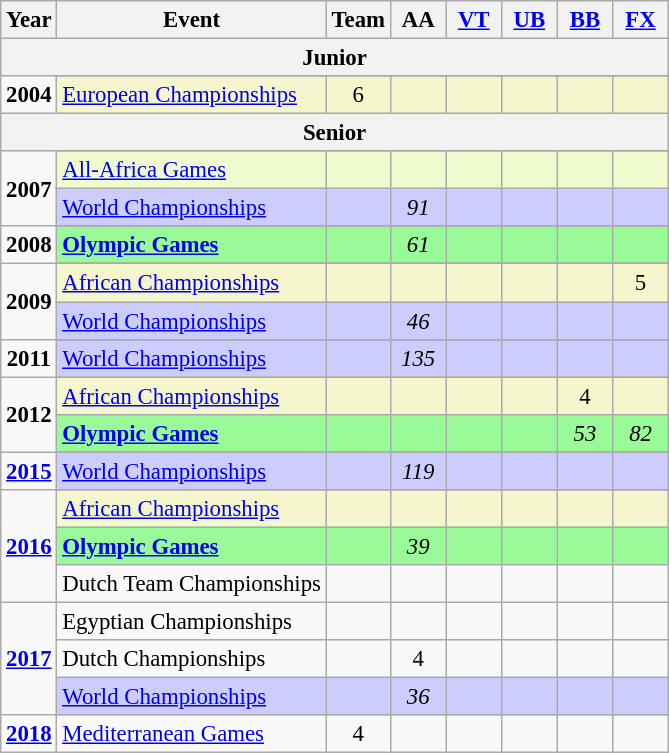<table class="wikitable" style="text-align:center; font-size:95%;">
<tr>
<th align=center>Year</th>
<th align=center>Event</th>
<th style="width:30px;">Team</th>
<th style="width:30px;">AA</th>
<th style="width:30px;"><a href='#'>VT</a></th>
<th style="width:30px;"><a href='#'>UB</a></th>
<th style="width:30px;"><a href='#'>BB</a></th>
<th style="width:30px;"><a href='#'>FX</a></th>
</tr>
<tr>
<th colspan="8">Junior </th>
</tr>
<tr>
<td rowspan="2"><strong>2004</strong></td>
</tr>
<tr bgcolor=#F5F6CE>
<td align=left><a href='#'>European Championships</a></td>
<td>6</td>
<td></td>
<td></td>
<td></td>
<td></td>
<td></td>
</tr>
<tr>
<th colspan="8">Senior </th>
</tr>
<tr>
<td rowspan="3"><strong>2007</strong></td>
</tr>
<tr bgcolor=#f0fccf>
<td align=left><a href='#'>All-Africa Games</a></td>
<td></td>
<td></td>
<td></td>
<td></td>
<td></td>
<td></td>
</tr>
<tr bgcolor=#CCCCFF>
<td align=left><a href='#'>World Championships</a></td>
<td></td>
<td><em>91</em></td>
<td></td>
<td></td>
<td></td>
<td></td>
</tr>
<tr>
<td rowspan="2"><strong>2008</strong></td>
</tr>
<tr bgcolor=98FB98>
<td align=left><strong><a href='#'>Olympic Games</a></strong></td>
<td></td>
<td><em>61</em></td>
<td></td>
<td></td>
<td></td>
<td></td>
</tr>
<tr>
<td rowspan="3"><strong>2009</strong></td>
</tr>
<tr bgcolor=#F5F6CE>
<td align=left><a href='#'>African Championships</a></td>
<td></td>
<td></td>
<td></td>
<td></td>
<td></td>
<td>5</td>
</tr>
<tr bgcolor=#CCCCFF>
<td align=left><a href='#'>World Championships</a></td>
<td></td>
<td><em>46</em></td>
<td></td>
<td></td>
<td></td>
<td></td>
</tr>
<tr>
<td rowspan="2"><strong>2011</strong></td>
</tr>
<tr bgcolor=#CCCCFF>
<td align=left><a href='#'>World Championships</a></td>
<td></td>
<td><em>135</em></td>
<td></td>
<td></td>
<td></td>
<td></td>
</tr>
<tr>
<td rowspan="3"><strong>2012</strong></td>
</tr>
<tr bgcolor=#F5F6CE>
<td align=left><a href='#'>African Championships</a></td>
<td></td>
<td></td>
<td></td>
<td></td>
<td>4</td>
<td></td>
</tr>
<tr bgcolor=98FB98>
<td align=left><strong><a href='#'>Olympic Games</a></strong></td>
<td></td>
<td></td>
<td></td>
<td></td>
<td><em>53</em></td>
<td><em>82</em></td>
</tr>
<tr>
<td rowspan="2"><strong><a href='#'>2015</a></strong></td>
</tr>
<tr bgcolor=#CCCCFF>
<td align=left><a href='#'>World Championships</a></td>
<td></td>
<td><em>119</em></td>
<td></td>
<td></td>
<td></td>
<td></td>
</tr>
<tr>
<td rowspan="4"><strong><a href='#'>2016</a></strong></td>
</tr>
<tr bgcolor=#F5F6CE>
<td align=left><a href='#'>African Championships</a></td>
<td></td>
<td></td>
<td></td>
<td></td>
<td></td>
<td></td>
</tr>
<tr bgcolor=98FB98>
<td align=left><strong><a href='#'>Olympic Games</a></strong></td>
<td></td>
<td><em>39</em></td>
<td></td>
<td></td>
<td></td>
<td></td>
</tr>
<tr>
<td align=left>Dutch Team Championships</td>
<td></td>
<td></td>
<td></td>
<td></td>
<td></td>
<td></td>
</tr>
<tr>
<td rowspan="3"><strong><a href='#'>2017</a></strong></td>
<td align=left>Egyptian Championships</td>
<td></td>
<td></td>
<td></td>
<td></td>
<td></td>
<td></td>
</tr>
<tr>
<td align=left>Dutch Championships</td>
<td></td>
<td>4</td>
<td></td>
<td></td>
<td></td>
<td></td>
</tr>
<tr bgcolor=#CCCCFF>
<td align=left><a href='#'>World Championships</a></td>
<td></td>
<td><em>36</em></td>
<td></td>
<td></td>
<td></td>
<td></td>
</tr>
<tr>
<td rowspan="1"><strong><a href='#'>2018</a></strong></td>
<td align=left><a href='#'>Mediterranean Games</a></td>
<td>4</td>
<td></td>
<td></td>
<td></td>
<td></td>
<td></td>
</tr>
</table>
